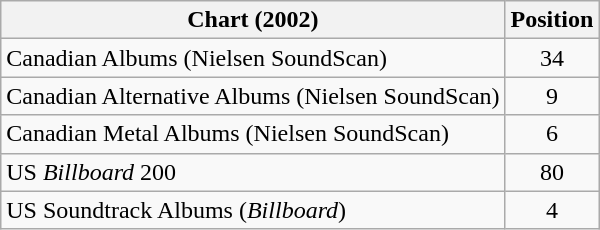<table class="wikitable plainrwoheaders sortable">
<tr>
<th>Chart (2002)</th>
<th>Position</th>
</tr>
<tr>
<td>Canadian Albums (Nielsen SoundScan)</td>
<td align=center>34</td>
</tr>
<tr>
<td>Canadian Alternative Albums (Nielsen SoundScan)</td>
<td align=center>9</td>
</tr>
<tr>
<td>Canadian Metal Albums (Nielsen SoundScan)</td>
<td align=center>6</td>
</tr>
<tr>
<td>US <em>Billboard</em> 200</td>
<td style="text-align:center">80</td>
</tr>
<tr>
<td>US Soundtrack Albums (<em>Billboard</em>)</td>
<td style="text-align:center">4</td>
</tr>
</table>
